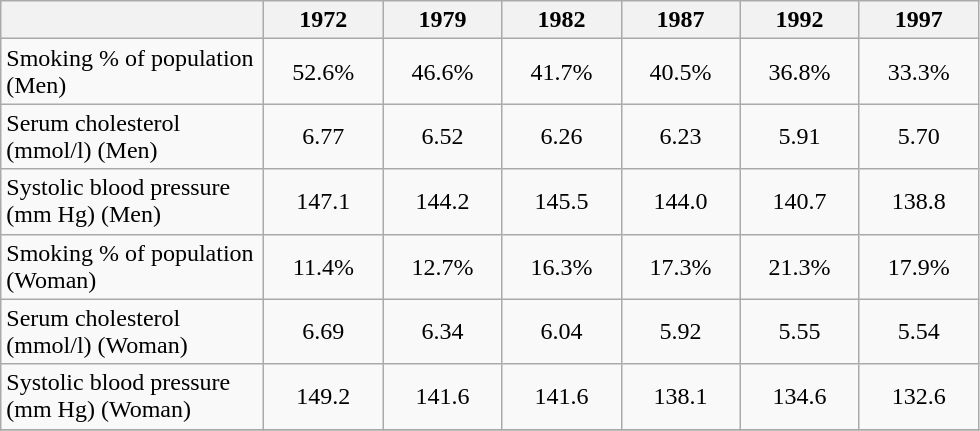<table class="wikitable">
<tr class="hintergrundfarbe5">
<th style="width:10.5em; text-align:left;"></th>
<th style="width:4.5em;">1972</th>
<th style="width:4.5em;">1979</th>
<th style="width:4.5em;">1982</th>
<th style="width:4.5em;">1987</th>
<th style="width:4.5em;">1992</th>
<th style="width:4.5em;">1997</th>
</tr>
<tr>
<td style="text-align:center; text-align:left;">Smoking % of population (Men)</td>
<td style="text-align: center;">52.6%</td>
<td style="text-align: center;">46.6%</td>
<td style="text-align: center;">41.7%</td>
<td style="text-align: center;">40.5%</td>
<td style="text-align: center;">36.8%</td>
<td style="text-align: center;">33.3%</td>
</tr>
<tr>
<td style="text-align:center; text-align:left;">Serum cholesterol (mmol/l) (Men)</td>
<td style="text-align: center;">6.77</td>
<td style="text-align: center;">6.52</td>
<td style="text-align: center;">6.26</td>
<td style="text-align: center;">6.23</td>
<td style="text-align: center;">5.91</td>
<td style="text-align: center;">5.70</td>
</tr>
<tr>
<td style="text-align:center; text-align:left;">Systolic blood pressure (mm Hg) (Men)</td>
<td style="text-align: center;">147.1</td>
<td style="text-align: center;">144.2</td>
<td style="text-align: center;">145.5</td>
<td style="text-align: center;">144.0</td>
<td style="text-align: center;">140.7</td>
<td style="text-align: center;">138.8</td>
</tr>
<tr>
<td style="text-align:center; text-align:left;">Smoking % of population (Woman)</td>
<td style="text-align: center;">11.4%</td>
<td style="text-align: center;">12.7%</td>
<td style="text-align: center;">16.3%</td>
<td style="text-align: center;">17.3%</td>
<td style="text-align: center;">21.3%</td>
<td style="text-align: center;">17.9%</td>
</tr>
<tr>
<td style="text-align:center; text-align:left;">Serum cholesterol (mmol/l) (Woman)</td>
<td style="text-align: center;">6.69</td>
<td style="text-align: center;">6.34</td>
<td style="text-align: center;">6.04</td>
<td style="text-align: center;">5.92</td>
<td style="text-align: center;">5.55</td>
<td style="text-align: center;">5.54</td>
</tr>
<tr>
<td style="text-align:center; text-align:left;">Systolic blood pressure (mm Hg) (Woman)</td>
<td style="text-align: center;">149.2</td>
<td style="text-align: center;">141.6</td>
<td style="text-align: center;">141.6</td>
<td style="text-align: center;">138.1</td>
<td style="text-align: center;">134.6</td>
<td style="text-align: center;">132.6</td>
</tr>
<tr>
</tr>
</table>
